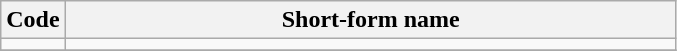<table class="wikitable sortable">
<tr>
<th>Code</th>
<th width=400px>Short-form name</th>
</tr>
<tr>
<td></td>
<td></td>
</tr>
<tr>
</tr>
</table>
